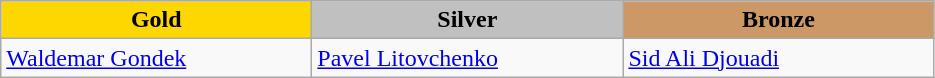<table class="wikitable" style="text-align:left">
<tr align="center">
<td width=200 bgcolor=gold><strong>Gold</strong></td>
<td width=200 bgcolor=silver><strong>Silver</strong></td>
<td width=200 bgcolor=CC9966><strong>Bronze</strong></td>
</tr>
<tr>
<td><a href='#'>Waldemar Gondek</a><br><em></em></td>
<td><a href='#'>Pavel Litovchenko</a><br><em></em></td>
<td><a href='#'>Sid Ali Djouadi</a><br><em></em></td>
</tr>
</table>
